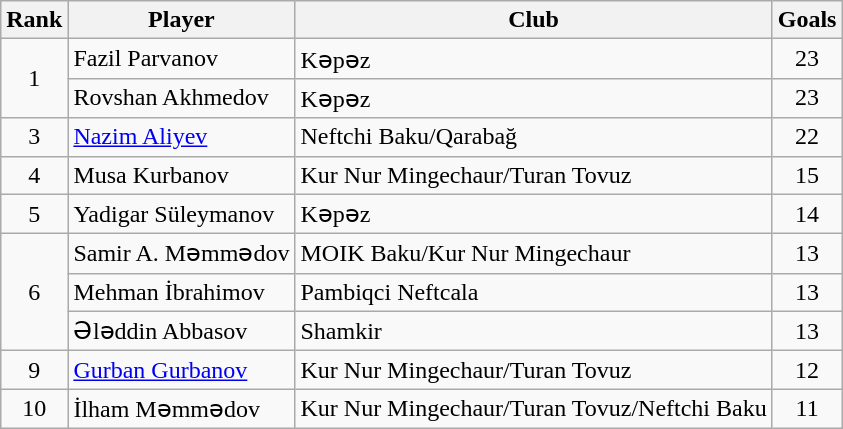<table class="wikitable" style="text-align:center">
<tr>
<th>Rank</th>
<th>Player</th>
<th>Club</th>
<th>Goals</th>
</tr>
<tr>
<td rowspan="2">1</td>
<td align="left"> Fazil Parvanov</td>
<td align="left">Kəpəz</td>
<td>23</td>
</tr>
<tr>
<td align="left"> Rovshan Akhmedov</td>
<td align="left">Kəpəz</td>
<td>23</td>
</tr>
<tr>
<td>3</td>
<td align="left"> <a href='#'>Nazim Aliyev</a></td>
<td align="left">Neftchi Baku/Qarabağ</td>
<td>22</td>
</tr>
<tr>
<td>4</td>
<td align="left"> Musa Kurbanov</td>
<td align="left">Kur Nur Mingechaur/Turan Tovuz</td>
<td>15</td>
</tr>
<tr>
<td>5</td>
<td align="left"> Yadigar Süleymanov</td>
<td align="left">Kəpəz</td>
<td>14</td>
</tr>
<tr>
<td rowspan="3">6</td>
<td align="left"> Samir A. Məmmədov</td>
<td align="left">MOIK Baku/Kur Nur Mingechaur</td>
<td>13</td>
</tr>
<tr>
<td align="left"> Mehman İbrahimov</td>
<td align="left">Pambiqci Neftcala</td>
<td>13</td>
</tr>
<tr>
<td align="left"> Ələddin Abbasov</td>
<td align="left">Shamkir</td>
<td>13</td>
</tr>
<tr>
<td>9</td>
<td align="left"> <a href='#'>Gurban Gurbanov</a></td>
<td align="left">Kur Nur Mingechaur/Turan Tovuz</td>
<td>12</td>
</tr>
<tr>
<td>10</td>
<td align="left"> İlham Məmmədov</td>
<td align="left">Kur Nur Mingechaur/Turan Tovuz/Neftchi Baku</td>
<td>11</td>
</tr>
</table>
